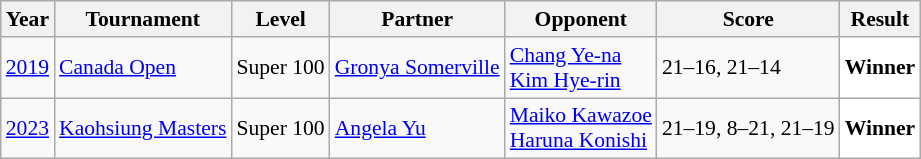<table class="sortable wikitable" style="font-size: 90%">
<tr>
<th>Year</th>
<th>Tournament</th>
<th>Level</th>
<th>Partner</th>
<th>Opponent</th>
<th>Score</th>
<th>Result</th>
</tr>
<tr>
<td align="center"><a href='#'>2019</a></td>
<td align="left"><a href='#'>Canada Open</a></td>
<td align="left">Super 100</td>
<td align="left"> <a href='#'>Gronya Somerville</a></td>
<td align="left"> <a href='#'>Chang Ye-na</a><br> <a href='#'>Kim Hye-rin</a></td>
<td align="left">21–16, 21–14</td>
<td style="text-align:left; background:white"> <strong>Winner</strong></td>
</tr>
<tr>
<td align="center"><a href='#'>2023</a></td>
<td align="left"><a href='#'>Kaohsiung Masters</a></td>
<td align="left">Super 100</td>
<td align="left"> <a href='#'>Angela Yu</a></td>
<td align="left"> <a href='#'>Maiko Kawazoe</a><br> <a href='#'>Haruna Konishi</a></td>
<td align="left">21–19, 8–21, 21–19</td>
<td style="text-align:left; background:white"> <strong>Winner</strong></td>
</tr>
</table>
